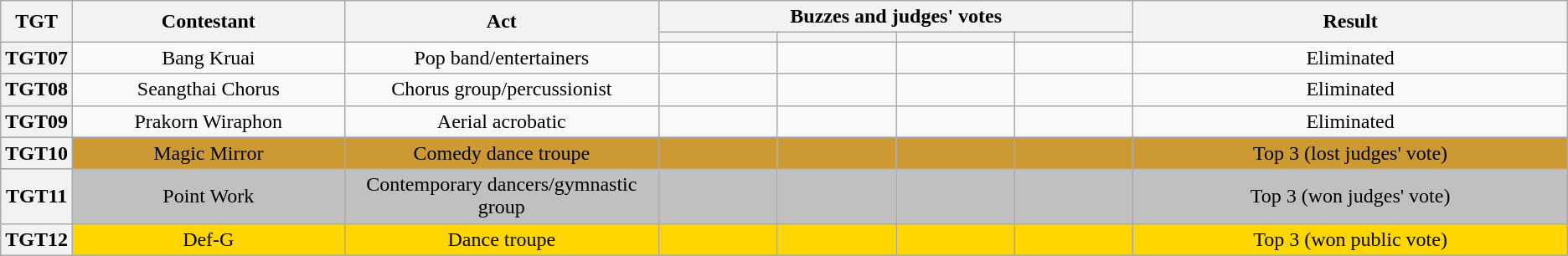<table class="wikitable plainrowheaders sortable" style="text-align:center;">
<tr>
<th scope="col" rowspan="2"  style="width:1em;">TGT</th>
<th scope="col" rowspan="2"  style="width:14em;">Contestant</th>
<th scope="col" rowspan="2" class="unsortable"  style="width:16em;">Act</th>
<th scope="col" colspan="4" class="unsortable" style="width:24em;">Buzzes and judges' votes</th>
<th scope="col" rowspan="2" style="width:23em;">Result</th>
</tr>
<tr>
<th scope="col" style="width:6em;"></th>
<th scope="col" style="width:6em;"></th>
<th scope="col" style="width:6em;"></th>
<th scope="col" style="width:6em;"></th>
</tr>
<tr>
<th>TGT07</th>
<td>Bang Kruai</td>
<td>Pop band/entertainers</td>
<td></td>
<td></td>
<td></td>
<td></td>
<td>Eliminated</td>
</tr>
<tr>
<th>TGT08</th>
<td>Seangthai Chorus</td>
<td>Chorus group/percussionist</td>
<td></td>
<td></td>
<td></td>
<td></td>
<td>Eliminated</td>
</tr>
<tr>
<th>TGT09</th>
<td>Prakorn Wiraphon</td>
<td>Aerial acrobatic</td>
<td></td>
<td></td>
<td></td>
<td></td>
<td>Eliminated</td>
</tr>
<tr bgcolor=#cc9933>
<th>TGT10</th>
<td>Magic Mirror</td>
<td>Comedy dance troupe</td>
<td></td>
<td></td>
<td></td>
<td></td>
<td>Top 3 (lost judges' vote)</td>
</tr>
<tr bgcolor=silver>
<th>TGT11</th>
<td>Point Work</td>
<td>Contemporary dancers/gymnastic group</td>
<td></td>
<td></td>
<td></td>
<td></td>
<td>Top 3 (won judges' vote)</td>
</tr>
<tr bgcolor=gold>
<th>TGT12</th>
<td>Def-G</td>
<td>Dance troupe</td>
<td></td>
<td></td>
<td></td>
<td></td>
<td>Top 3 (won public vote)</td>
</tr>
</table>
